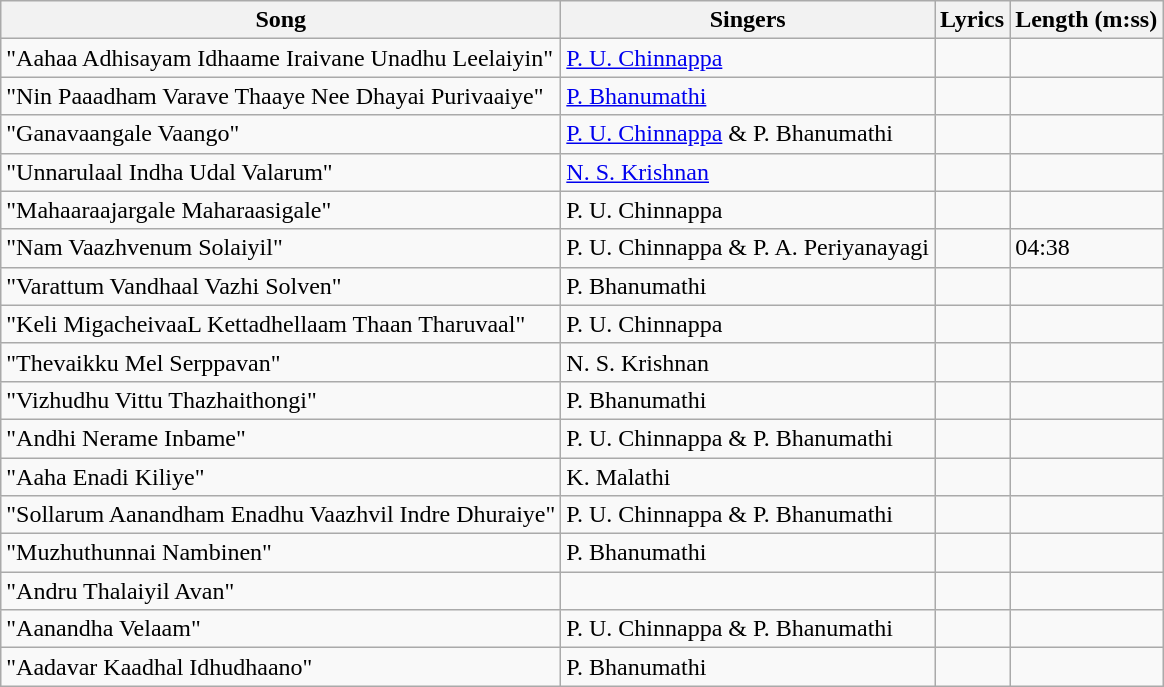<table class="wikitable sortable">
<tr>
<th>Song</th>
<th>Singers</th>
<th>Lyrics</th>
<th>Length (m:ss)</th>
</tr>
<tr>
<td>"Aahaa Adhisayam Idhaame Iraivane Unadhu Leelaiyin"</td>
<td><a href='#'>P. U. Chinnappa</a></td>
<td></td>
<td></td>
</tr>
<tr>
<td>"Nin Paaadham Varave Thaaye Nee Dhayai Purivaaiye"</td>
<td><a href='#'>P. Bhanumathi</a></td>
<td></td>
<td></td>
</tr>
<tr>
<td>"Ganavaangale Vaango"</td>
<td><a href='#'>P. U. Chinnappa</a> & P. Bhanumathi</td>
<td></td>
<td></td>
</tr>
<tr>
<td>"Unnarulaal Indha Udal Valarum"</td>
<td><a href='#'>N. S. Krishnan</a></td>
<td></td>
<td></td>
</tr>
<tr>
<td>"Mahaaraajargale Maharaasigale"</td>
<td>P. U. Chinnappa</td>
<td></td>
<td></td>
</tr>
<tr>
<td>"Nam Vaazhvenum Solaiyil"</td>
<td>P. U. Chinnappa & P. A. Periyanayagi</td>
<td></td>
<td>04:38</td>
</tr>
<tr>
<td>"Varattum Vandhaal Vazhi Solven"</td>
<td>P. Bhanumathi</td>
<td></td>
<td></td>
</tr>
<tr>
<td>"Keli MigacheivaaL Kettadhellaam Thaan Tharuvaal"</td>
<td>P. U. Chinnappa</td>
<td></td>
<td></td>
</tr>
<tr>
<td>"Thevaikku Mel Serppavan"</td>
<td>N. S. Krishnan</td>
<td></td>
<td></td>
</tr>
<tr>
<td>"Vizhudhu Vittu Thazhaithongi"</td>
<td>P. Bhanumathi</td>
<td></td>
<td></td>
</tr>
<tr>
<td>"Andhi Nerame Inbame"</td>
<td>P. U. Chinnappa & P. Bhanumathi</td>
<td></td>
<td></td>
</tr>
<tr>
<td>"Aaha Enadi Kiliye"</td>
<td>K. Malathi</td>
<td></td>
<td></td>
</tr>
<tr>
<td>"Sollarum Aanandham Enadhu Vaazhvil Indre Dhuraiye"</td>
<td>P. U. Chinnappa & P. Bhanumathi</td>
<td></td>
<td></td>
</tr>
<tr>
<td>"Muzhuthunnai Nambinen"</td>
<td>P. Bhanumathi</td>
<td></td>
<td></td>
</tr>
<tr>
<td>"Andru Thalaiyil Avan"</td>
<td></td>
<td></td>
<td></td>
</tr>
<tr>
<td>"Aanandha Velaam"</td>
<td>P. U. Chinnappa & P. Bhanumathi</td>
<td></td>
<td></td>
</tr>
<tr>
<td>"Aadavar Kaadhal Idhudhaano"</td>
<td>P. Bhanumathi</td>
<td></td>
<td></td>
</tr>
</table>
